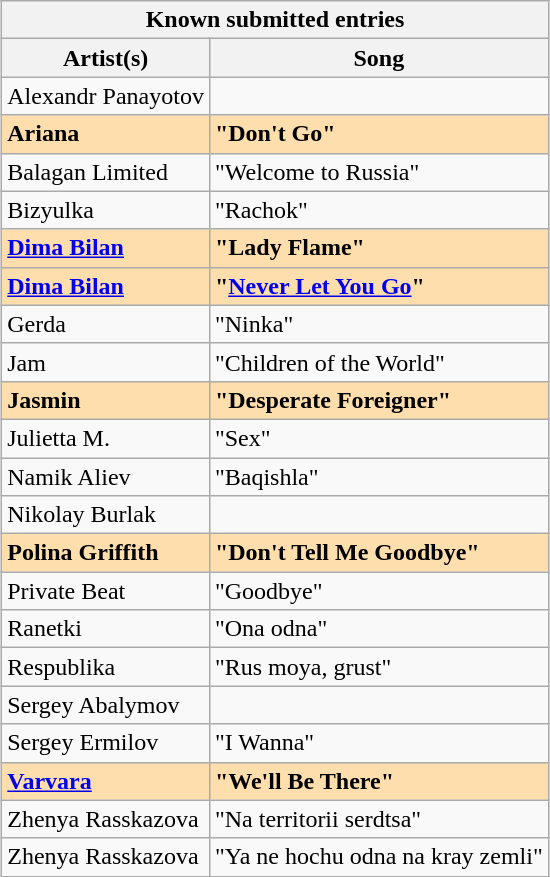<table class="wikitable collapsible" style="margin: 1em auto 1em auto">
<tr>
<th colspan="2">Known submitted entries</th>
</tr>
<tr>
<th scope="col">Artist(s)</th>
<th scope="col">Song</th>
</tr>
<tr>
<td>Alexandr Panayotov</td>
<td></td>
</tr>
<tr style="font-weight:bold; background:navajowhite;">
<td>Ariana</td>
<td>"Don't Go"</td>
</tr>
<tr>
<td>Balagan Limited</td>
<td>"Welcome to Russia"</td>
</tr>
<tr>
<td>Bizyulka</td>
<td>"Rachok" </td>
</tr>
<tr style="font-weight:bold; background:navajowhite;">
<td><a href='#'>Dima Bilan</a></td>
<td>"Lady Flame"</td>
</tr>
<tr style="font-weight:bold; background:navajowhite;">
<td><a href='#'>Dima Bilan</a></td>
<td>"<a href='#'>Never Let You Go</a>"</td>
</tr>
<tr>
<td>Gerda</td>
<td>"Ninka" </td>
</tr>
<tr>
<td>Jam</td>
<td>"Children of the World"</td>
</tr>
<tr style="font-weight:bold; background:navajowhite;">
<td>Jasmin</td>
<td>"Desperate Foreigner"</td>
</tr>
<tr>
<td>Julietta M.</td>
<td>"Sex"</td>
</tr>
<tr>
<td>Namik Aliev</td>
<td>"Baqishla"</td>
</tr>
<tr>
<td>Nikolay Burlak</td>
<td></td>
</tr>
<tr style="font-weight:bold; background:navajowhite;">
<td>Polina Griffith</td>
<td>"Don't Tell Me Goodbye"</td>
</tr>
<tr>
<td>Private Beat</td>
<td>"Goodbye"</td>
</tr>
<tr>
<td>Ranetki</td>
<td>"Ona odna" </td>
</tr>
<tr>
<td>Respublika</td>
<td>"Rus moya, grust" </td>
</tr>
<tr>
<td>Sergey Abalymov</td>
<td></td>
</tr>
<tr>
<td>Sergey Ermilov</td>
<td>"I Wanna"</td>
</tr>
<tr style="font-weight:bold; background:navajowhite;">
<td><a href='#'>Varvara</a></td>
<td>"We'll Be There"</td>
</tr>
<tr>
<td>Zhenya Rasskazova</td>
<td>"Na territorii serdtsa" </td>
</tr>
<tr>
<td>Zhenya Rasskazova</td>
<td>"Ya ne hochu odna na kray zemli" </td>
</tr>
</table>
